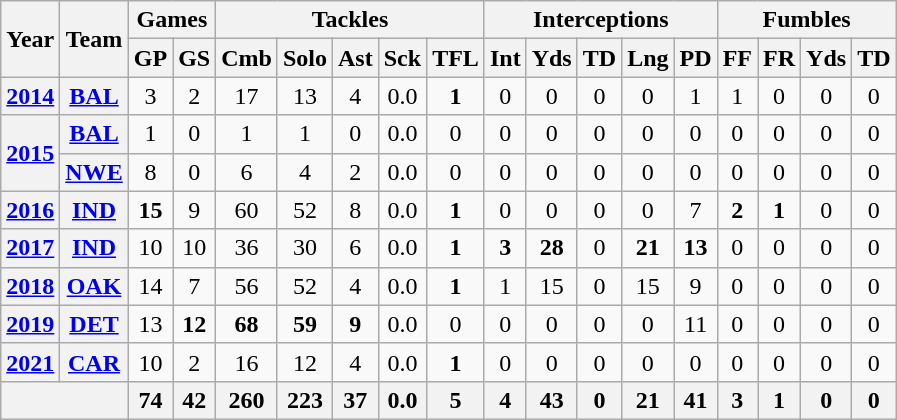<table class="wikitable" style="text-align:center">
<tr>
<th rowspan="2">Year</th>
<th rowspan="2">Team</th>
<th colspan="2">Games</th>
<th colspan="5">Tackles</th>
<th colspan="5">Interceptions</th>
<th colspan="4">Fumbles</th>
</tr>
<tr>
<th>GP</th>
<th>GS</th>
<th>Cmb</th>
<th>Solo</th>
<th>Ast</th>
<th>Sck</th>
<th>TFL</th>
<th>Int</th>
<th>Yds</th>
<th>TD</th>
<th>Lng</th>
<th>PD</th>
<th>FF</th>
<th>FR</th>
<th>Yds</th>
<th>TD</th>
</tr>
<tr>
<th><a href='#'>2014</a></th>
<th><a href='#'>BAL</a></th>
<td>3</td>
<td>2</td>
<td>17</td>
<td>13</td>
<td>4</td>
<td>0.0</td>
<td><strong>1</strong></td>
<td>0</td>
<td>0</td>
<td>0</td>
<td>0</td>
<td>1</td>
<td>1</td>
<td>0</td>
<td>0</td>
<td>0</td>
</tr>
<tr>
<th rowspan="2"><a href='#'>2015</a></th>
<th><a href='#'>BAL</a></th>
<td>1</td>
<td>0</td>
<td>1</td>
<td>1</td>
<td>0</td>
<td>0.0</td>
<td>0</td>
<td>0</td>
<td>0</td>
<td>0</td>
<td>0</td>
<td>0</td>
<td>0</td>
<td>0</td>
<td>0</td>
<td>0</td>
</tr>
<tr>
<th><a href='#'>NWE</a></th>
<td>8</td>
<td>0</td>
<td>6</td>
<td>4</td>
<td>2</td>
<td>0.0</td>
<td>0</td>
<td>0</td>
<td>0</td>
<td>0</td>
<td>0</td>
<td>0</td>
<td>0</td>
<td>0</td>
<td>0</td>
<td>0</td>
</tr>
<tr>
<th><a href='#'>2016</a></th>
<th><a href='#'>IND</a></th>
<td><strong>15</strong></td>
<td>9</td>
<td>60</td>
<td>52</td>
<td>8</td>
<td>0.0</td>
<td><strong>1</strong></td>
<td>0</td>
<td>0</td>
<td>0</td>
<td>0</td>
<td>7</td>
<td><strong>2</strong></td>
<td><strong>1</strong></td>
<td>0</td>
<td>0</td>
</tr>
<tr>
<th><a href='#'>2017</a></th>
<th><a href='#'>IND</a></th>
<td>10</td>
<td>10</td>
<td>36</td>
<td>30</td>
<td>6</td>
<td>0.0</td>
<td><strong>1</strong></td>
<td><strong>3</strong></td>
<td><strong>28</strong></td>
<td>0</td>
<td><strong>21</strong></td>
<td><strong>13</strong></td>
<td>0</td>
<td>0</td>
<td>0</td>
<td>0</td>
</tr>
<tr>
<th><a href='#'>2018</a></th>
<th><a href='#'>OAK</a></th>
<td>14</td>
<td>7</td>
<td>56</td>
<td>52</td>
<td>4</td>
<td>0.0</td>
<td><strong>1</strong></td>
<td>1</td>
<td>15</td>
<td>0</td>
<td>15</td>
<td>9</td>
<td>0</td>
<td>0</td>
<td>0</td>
<td>0</td>
</tr>
<tr>
<th><a href='#'>2019</a></th>
<th><a href='#'>DET</a></th>
<td>13</td>
<td><strong>12</strong></td>
<td><strong>68</strong></td>
<td><strong>59</strong></td>
<td><strong>9</strong></td>
<td>0.0</td>
<td>0</td>
<td>0</td>
<td>0</td>
<td>0</td>
<td>0</td>
<td>11</td>
<td>0</td>
<td>0</td>
<td>0</td>
<td>0</td>
</tr>
<tr>
<th><a href='#'>2021</a></th>
<th><a href='#'>CAR</a></th>
<td>10</td>
<td>2</td>
<td>16</td>
<td>12</td>
<td>4</td>
<td>0.0</td>
<td><strong>1</strong></td>
<td>0</td>
<td>0</td>
<td>0</td>
<td>0</td>
<td>0</td>
<td>0</td>
<td>0</td>
<td>0</td>
<td>0</td>
</tr>
<tr>
<th colspan="2"></th>
<th>74</th>
<th>42</th>
<th>260</th>
<th>223</th>
<th>37</th>
<th>0.0</th>
<th>5</th>
<th>4</th>
<th>43</th>
<th>0</th>
<th>21</th>
<th>41</th>
<th>3</th>
<th>1</th>
<th>0</th>
<th>0</th>
</tr>
</table>
